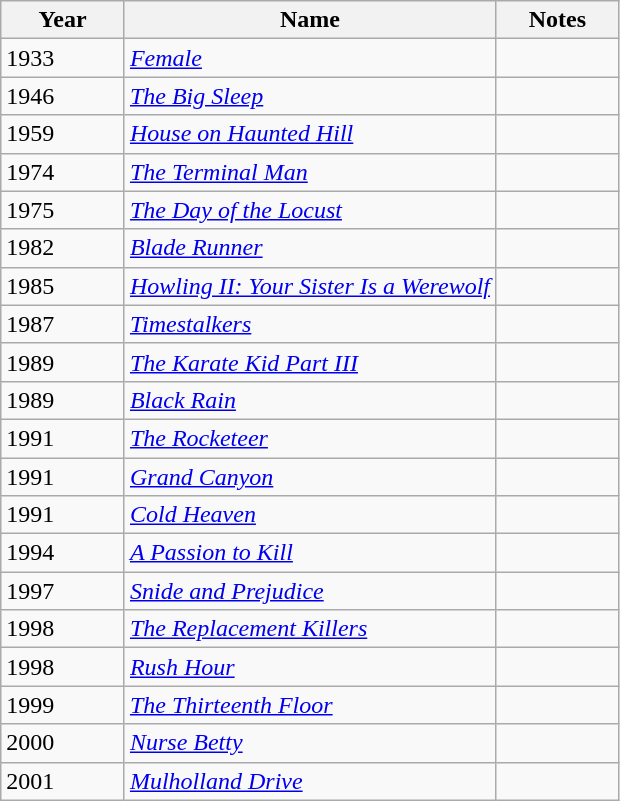<table class="wikitable sortable collapsible">
<tr>
<th width=20% scope="col">Year</th>
<th width=60% scope="col">Name</th>
<th width=20% scope="col" class="unsortable">Notes</th>
</tr>
<tr>
<td>1933</td>
<td><em><a href='#'>Female</a></em></td>
<td></td>
</tr>
<tr>
<td>1946</td>
<td><a href='#'><em>The Big Sleep</em></a></td>
<td></td>
</tr>
<tr>
<td>1959</td>
<td><em><a href='#'>House on Haunted Hill</a></em></td>
<td></td>
</tr>
<tr>
<td>1974</td>
<td><a href='#'><em>The Terminal Man</em></a></td>
<td></td>
</tr>
<tr>
<td>1975</td>
<td><a href='#'><em>The Day of the Locust</em></a></td>
<td></td>
</tr>
<tr>
<td>1982</td>
<td><em><a href='#'>Blade Runner</a></em></td>
<td></td>
</tr>
<tr>
<td>1985</td>
<td><em><a href='#'>Howling II: Your Sister Is a Werewolf</a></em></td>
<td></td>
</tr>
<tr>
<td>1987</td>
<td><em><a href='#'>Timestalkers</a></em></td>
<td></td>
</tr>
<tr>
<td>1989</td>
<td><em><a href='#'>The Karate Kid Part III</a></em></td>
<td></td>
</tr>
<tr>
<td>1989</td>
<td><a href='#'><em>Black Rain</em></a></td>
<td></td>
</tr>
<tr>
<td>1991</td>
<td><a href='#'><em>The Rocketeer</em></a></td>
<td></td>
</tr>
<tr>
<td>1991</td>
<td><em><a href='#'>Grand Canyon</a></em></td>
<td></td>
</tr>
<tr>
<td>1991</td>
<td><em><a href='#'>Cold Heaven</a></em></td>
<td></td>
</tr>
<tr>
<td>1994</td>
<td><em><a href='#'>A Passion to Kill</a></em></td>
<td></td>
</tr>
<tr>
<td>1997</td>
<td><em><a href='#'>Snide and Prejudice</a></em></td>
<td></td>
</tr>
<tr>
<td>1998</td>
<td><em><a href='#'>The Replacement Killers</a></em></td>
<td></td>
</tr>
<tr>
<td>1998</td>
<td><a href='#'><em>Rush Hour</em></a></td>
<td></td>
</tr>
<tr>
<td>1999</td>
<td><em><a href='#'>The Thirteenth Floor</a></em></td>
<td></td>
</tr>
<tr>
<td>2000</td>
<td><em><a href='#'>Nurse Betty</a></em></td>
<td></td>
</tr>
<tr>
<td>2001</td>
<td><a href='#'><em>Mulholland Drive</em></a></td>
<td></td>
</tr>
</table>
